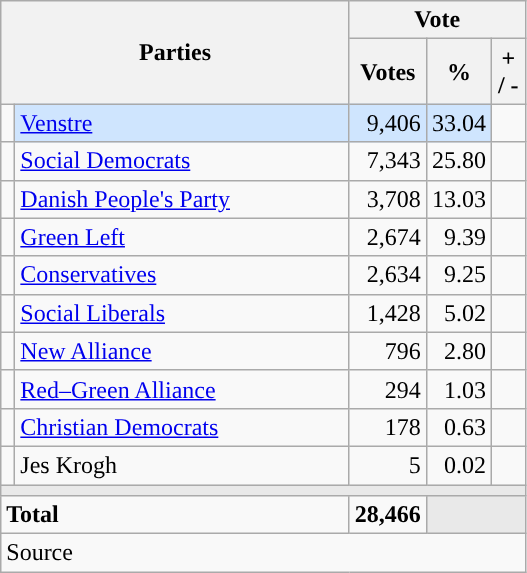<table class="wikitable" style="text-align:right;">
<tr>
<th style="text-align:centre;" rowspan="2" colspan="2" width="225">Parties</th>
<th colspan="3">Vote</th>
</tr>
<tr>
<th width="15">Votes</th>
<th width="15">%</th>
<th width="15">+ / -</th>
</tr>
<tr>
<td width="2" style="color:inherit;background:"></td>
<td bgcolor=#cfe5fe  align="left"><a href='#'>Venstre</a></td>
<td bgcolor=#cfe5fe>9,406</td>
<td bgcolor=#cfe5fe>33.04</td>
<td></td>
</tr>
<tr>
<td width="2" style="color:inherit;background:"></td>
<td align="left"><a href='#'>Social Democrats</a></td>
<td>7,343</td>
<td>25.80</td>
<td></td>
</tr>
<tr>
<td width="2" style="color:inherit;background:"></td>
<td align="left"><a href='#'>Danish People's Party</a></td>
<td>3,708</td>
<td>13.03</td>
<td></td>
</tr>
<tr>
<td width="2" style="color:inherit;background:"></td>
<td align="left"><a href='#'>Green Left</a></td>
<td>2,674</td>
<td>9.39</td>
<td></td>
</tr>
<tr>
<td width="2" style="color:inherit;background:"></td>
<td align="left"><a href='#'>Conservatives</a></td>
<td>2,634</td>
<td>9.25</td>
<td></td>
</tr>
<tr>
<td width="2" style="color:inherit;background:"></td>
<td align="left"><a href='#'>Social Liberals</a></td>
<td>1,428</td>
<td>5.02</td>
<td></td>
</tr>
<tr>
<td width="2" style="color:inherit;background:"></td>
<td align="left"><a href='#'>New Alliance</a></td>
<td>796</td>
<td>2.80</td>
<td></td>
</tr>
<tr>
<td width="2" style="color:inherit;background:"></td>
<td align="left"><a href='#'>Red–Green Alliance</a></td>
<td>294</td>
<td>1.03</td>
<td></td>
</tr>
<tr>
<td width="2" style="color:inherit;background:"></td>
<td align="left"><a href='#'>Christian Democrats</a></td>
<td>178</td>
<td>0.63</td>
<td></td>
</tr>
<tr>
<td width="2" style="color:inherit;background:"></td>
<td align="left">Jes Krogh</td>
<td>5</td>
<td>0.02</td>
<td></td>
</tr>
<tr>
<td colspan="7" bgcolor="#E9E9E9"></td>
</tr>
<tr>
<td align="left" colspan="2"><strong>Total</strong></td>
<td><strong>28,466</strong></td>
<td bgcolor="#E9E9E9" colspan="2"></td>
</tr>
<tr>
<td align="left" colspan="6">Source</td>
</tr>
</table>
